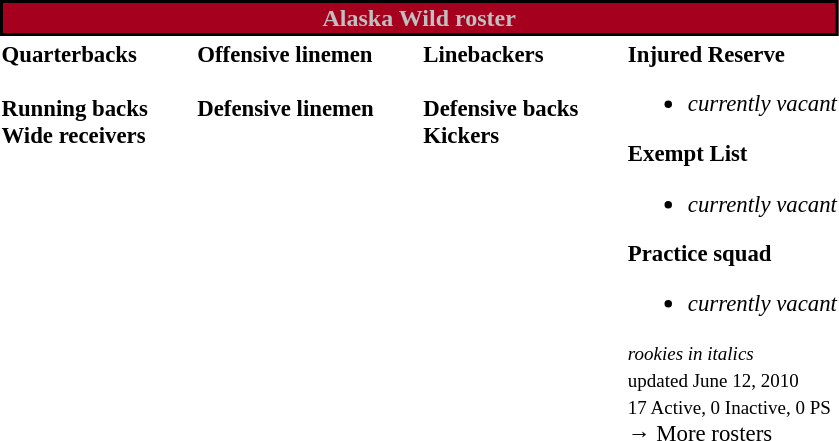<table class="toccolours" style="text-align: left;">
<tr>
<th colspan="7" style="background:#A5001E; border:2px solid #000000; color:silver; text-align:center;"><strong>Alaska Wild roster</strong></th>
</tr>
<tr>
<td style="font-size: 95%;" valign="top"><strong>Quarterbacks</strong><br>
<br><strong>Running backs</strong>
<br><strong>Wide receivers</strong>


</td>
<td style="width: 25px;"></td>
<td style="font-size: 95%;" valign="top"><strong>Offensive linemen</strong><br><br><strong>Defensive linemen</strong>



</td>
<td style="width: 25px;"></td>
<td style="font-size: 95%;" valign="top"><strong>Linebackers</strong><br>

<br><strong>Defensive backs</strong>




<br><strong>Kickers</strong>
</td>
<td style="width: 25px;"></td>
<td style="font-size: 95%;" valign="top"><strong>Injured Reserve</strong><br><ul><li><em>currently vacant</em></li></ul><strong>Exempt List</strong><ul><li><em>currently vacant</em></li></ul><strong>Practice squad</strong><ul><li><em>currently vacant</em></li></ul><small><em>rookies in italics</em></small><br>
<small><span></span> updated June 12, 2010</small><br>
<small>17 Active, 0 Inactive, 0 PS</small><br>→ More rosters</td>
</tr>
<tr>
</tr>
</table>
